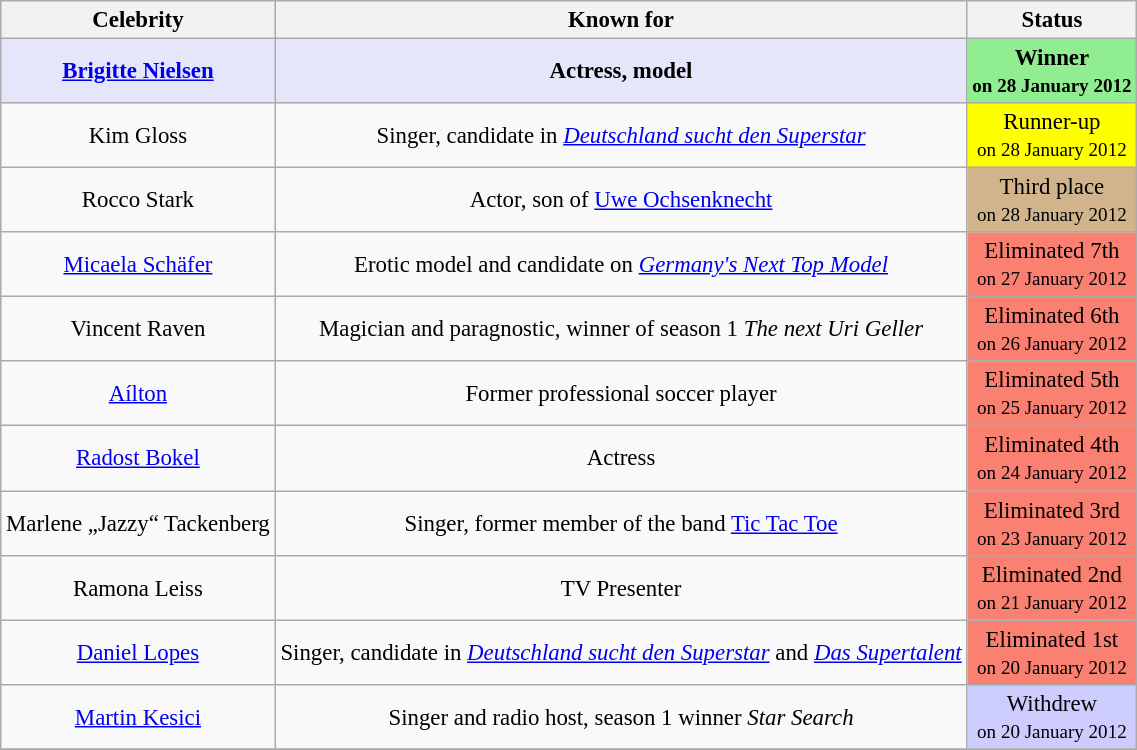<table class=wikitable sortable" style="text-align: center; white-space:nowrap; font-size:95.2%;">
<tr>
<th scope="col">Celebrity</th>
<th scope="col">Known for</th>
<th scope="col">Status</th>
</tr>
<tr>
<td style="background:lavender;"><strong><a href='#'>Brigitte Nielsen</a></strong></td>
<td style="background:lavender;"><strong>Actress, model</strong></td>
<td style=background:lightgreen><strong>Winner</strong><br><small><strong>on 28 January 2012</strong></small></td>
</tr>
<tr>
<td>Kim Gloss</td>
<td>Singer, candidate in <em><a href='#'>Deutschland sucht den Superstar</a></em></td>
<td style=background:yellow>Runner-up<br><small>on 28 January 2012</small></td>
</tr>
<tr>
<td>Rocco Stark</td>
<td>Actor, son of <a href='#'>Uwe Ochsenknecht</a></td>
<td style=background:tan>Third place<br><small>on 28 January 2012</small></td>
</tr>
<tr>
<td><a href='#'>Micaela Schäfer</a></td>
<td>Erotic model and candidate on <em><a href='#'>Germany's Next Top Model</a></em></td>
<td style="background:salmon; text-align:center;">Eliminated 7th<br><small>on 27 January 2012</small></td>
</tr>
<tr>
<td>Vincent Raven</td>
<td>Magician and paragnostic, winner of season 1 <em>The next Uri Geller</em></td>
<td style="background:salmon; text-align:center;">Eliminated 6th<br><small>on 26 January 2012</small></td>
</tr>
<tr>
<td><a href='#'>Aílton</a></td>
<td>Former professional soccer player</td>
<td style="background:salmon; text-align:center;">Eliminated 5th<br><small>on 25 January 2012</small></td>
</tr>
<tr>
<td><a href='#'>Radost Bokel</a></td>
<td>Actress</td>
<td style="background:salmon; text-align:center;">Eliminated 4th<br><small>on 24 January 2012</small></td>
</tr>
<tr>
<td>Marlene „Jazzy“ Tackenberg</td>
<td>Singer, former member of the band <a href='#'>Tic Tac Toe</a></td>
<td style="background:salmon; text-align:center;">Eliminated 3rd<br><small>on 23 January 2012</small></td>
</tr>
<tr>
<td>Ramona Leiss</td>
<td>TV Presenter</td>
<td style="background:salmon; text-align:center;">Eliminated 2nd<br><small>on 21 January 2012</small></td>
</tr>
<tr>
<td><a href='#'>Daniel Lopes</a></td>
<td>Singer, candidate in <em><a href='#'>Deutschland sucht den Superstar</a></em> and <em><a href='#'>Das Supertalent</a></em></td>
<td style="background:salmon; text-align:center;">Eliminated 1st<br><small>on 20 January 2012</small></td>
</tr>
<tr>
<td><a href='#'>Martin Kesici</a></td>
<td>Singer and radio host, season 1 winner <em>Star Search</em></td>
<td style="background:#ccf;">Withdrew<br><small>on 20 January 2012</small></td>
</tr>
<tr>
</tr>
</table>
